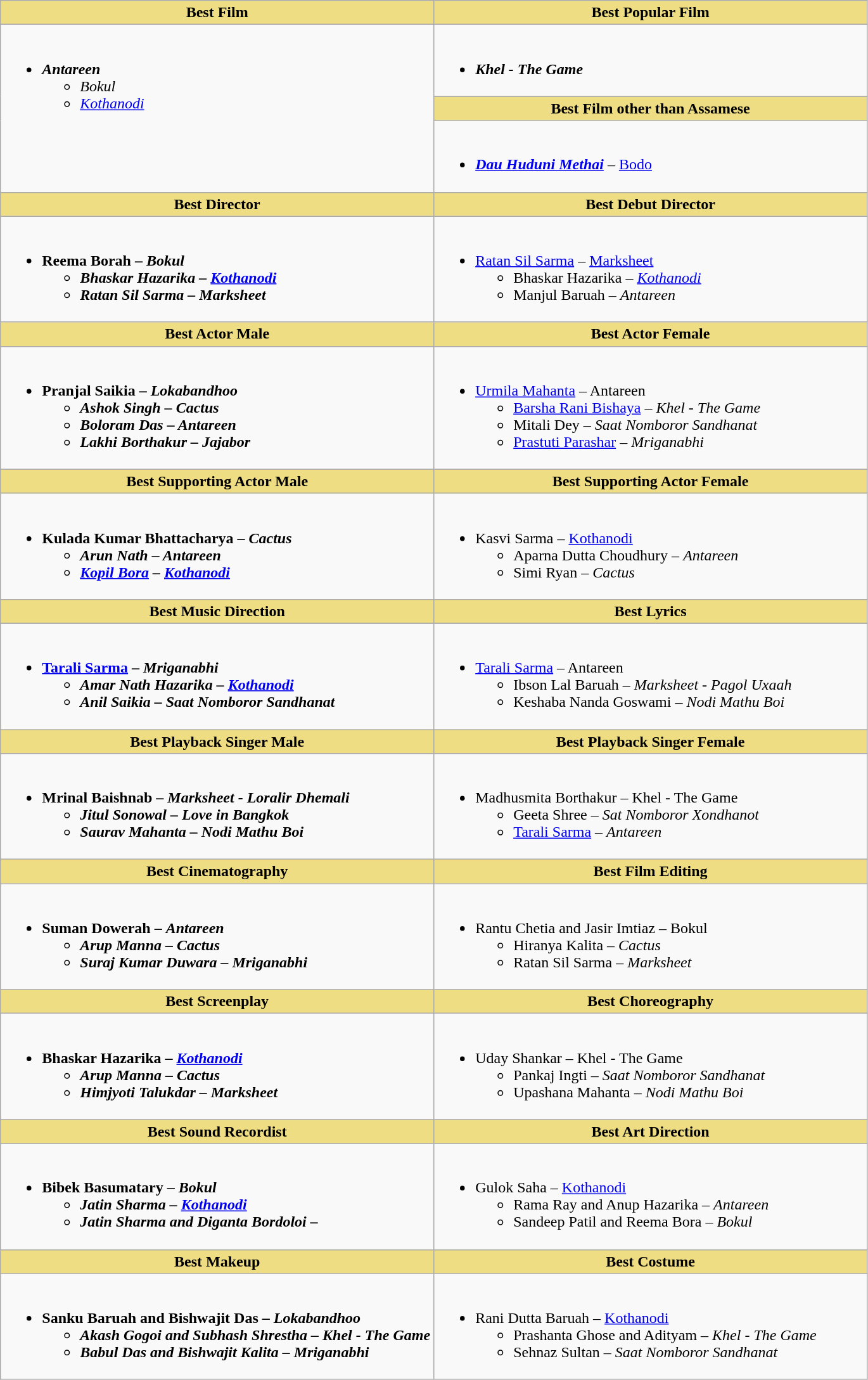<table class=wikitable>
<tr>
<th style="background:#EEDD82; width:50%">Best Film</th>
<th style="background:#EEDD82; width:50%">Best Popular Film</th>
</tr>
<tr>
<td rowspan=3 valign="top"><br><ul><li><strong><em>Antareen</em></strong><ul><li><em>Bokul</em></li><li><em><a href='#'>Kothanodi</a></em></li></ul></li></ul></td>
<td valign="top"><br><ul><li><strong><em>Khel - The Game</em></strong></li></ul></td>
</tr>
<tr>
<th style="background:#EEDD82; width:50%">Best Film other than Assamese</th>
</tr>
<tr>
<td valign="top"><br><ul><li><strong><em><a href='#'>Dau Huduni Methai</a></em></strong> – <a href='#'>Bodo</a></li></ul></td>
</tr>
<tr>
<th style="background:#EEDD82">Best Director</th>
<th style="background:#EEDD82">Best Debut Director</th>
</tr>
<tr>
<td valign="top"><br><ul><li><strong>Reema Borah – <em>Bokul<strong><em><ul><li>Bhaskar Hazarika – </em><a href='#'>Kothanodi</a><em></li><li>Ratan Sil Sarma – </em>Marksheet<em></li></ul></li></ul></td>
<td valign="top"><br><ul><li></strong><a href='#'>Ratan Sil Sarma</a> – </em><a href='#'>Marksheet</a></em></strong><ul><li>Bhaskar Hazarika – <em><a href='#'>Kothanodi</a></em></li><li>Manjul Baruah – <em>Antareen</em></li></ul></li></ul></td>
</tr>
<tr>
<th style="background:#EEDD82">Best Actor Male</th>
<th style="background:#EEDD82">Best Actor Female</th>
</tr>
<tr>
<td valign="top"><br><ul><li><strong>Pranjal Saikia – <em>Lokabandhoo<strong><em><ul><li>Ashok Singh – </em>Cactus<em></li><li>Boloram Das – </em>Antareen<em></li><li>Lakhi Borthakur – </em>Jajabor<em></li></ul></li></ul></td>
<td valign="top"><br><ul><li></strong><a href='#'>Urmila Mahanta</a> – </em>Antareen</em></strong><ul><li><a href='#'>Barsha Rani Bishaya</a> – <em>Khel - The Game</em></li><li>Mitali Dey – <em>Saat Nomboror Sandhanat</em></li><li><a href='#'>Prastuti Parashar</a> – <em>Mriganabhi</em></li></ul></li></ul></td>
</tr>
<tr>
<th style="background:#EEDD82">Best Supporting Actor Male</th>
<th style="background:#EEDD82">Best Supporting Actor Female</th>
</tr>
<tr>
<td valign="top"><br><ul><li><strong>Kulada Kumar Bhattacharya – <em>Cactus<strong><em><ul><li>Arun Nath – </em>Antareen<em></li><li><a href='#'>Kopil Bora</a> – </em><a href='#'>Kothanodi</a><em></li></ul></li></ul></td>
<td valign="top"><br><ul><li></strong>Kasvi Sarma – </em><a href='#'>Kothanodi</a></em></strong><ul><li>Aparna Dutta Choudhury – <em>Antareen</em></li><li>Simi Ryan – <em>Cactus</em></li></ul></li></ul></td>
</tr>
<tr>
<th style="background:#EEDD82">Best Music Direction</th>
<th style="background:#EEDD82">Best Lyrics</th>
</tr>
<tr>
<td valign="top"><br><ul><li><strong><a href='#'>Tarali Sarma</a> – <em>Mriganabhi<strong><em><ul><li>Amar Nath Hazarika – </em><a href='#'>Kothanodi</a><em></li><li>Anil Saikia – </em>Saat Nomboror Sandhanat<em></li></ul></li></ul></td>
<td valign="top"><br><ul><li></strong><a href='#'>Tarali Sarma</a> – </em>Antareen</em></strong><ul><li>Ibson Lal Baruah – <em>Marksheet - Pagol Uxaah</em></li><li>Keshaba Nanda Goswami – <em>Nodi Mathu Boi</em></li></ul></li></ul></td>
</tr>
<tr>
<th style="background:#EEDD82">Best Playback Singer Male</th>
<th style="background:#EEDD82">Best Playback Singer Female</th>
</tr>
<tr>
<td valign="top"><br><ul><li><strong>Mrinal Baishnab – <em>Marksheet - Loralir Dhemali<strong><em><ul><li>Jitul Sonowal – </em>Love in Bangkok<em></li><li>Saurav Mahanta – </em>Nodi Mathu Boi<em></li></ul></li></ul></td>
<td valign="top"><br><ul><li></strong>Madhusmita Borthakur – </em>Khel - The Game</em></strong><ul><li>Geeta Shree – <em>Sat Nomboror Xondhanot</em></li><li><a href='#'>Tarali Sarma</a> – <em>Antareen</em></li></ul></li></ul></td>
</tr>
<tr>
<th style="background:#EEDD82">Best Cinematography</th>
<th style="background:#EEDD82">Best Film Editing</th>
</tr>
<tr>
<td valign="top"><br><ul><li><strong>Suman Dowerah – <em>Antareen<strong><em><ul><li>Arup Manna – </em>Cactus<em></li><li>Suraj Kumar Duwara – </em>Mriganabhi<em></li></ul></li></ul></td>
<td valign="top"><br><ul><li></strong>Rantu Chetia and Jasir Imtiaz – </em>Bokul</em></strong><ul><li>Hiranya Kalita – <em>Cactus</em></li><li>Ratan Sil Sarma – <em>Marksheet</em></li></ul></li></ul></td>
</tr>
<tr>
<th style="background:#EEDD82">Best Screenplay</th>
<th style="background:#EEDD82">Best Choreography</th>
</tr>
<tr>
<td valign="top"><br><ul><li><strong>Bhaskar Hazarika – <em><a href='#'>Kothanodi</a><strong><em><ul><li>Arup Manna – </em>Cactus<em></li><li>Himjyoti Talukdar – </em>Marksheet<em></li></ul></li></ul></td>
<td valign="top"><br><ul><li></strong>Uday Shankar – </em>Khel - The Game</em></strong><ul><li>Pankaj Ingti – <em>Saat Nomboror Sandhanat</em></li><li>Upashana Mahanta – <em>Nodi Mathu Boi</em></li></ul></li></ul></td>
</tr>
<tr>
<th style="background:#EEDD82">Best Sound Recordist</th>
<th style="background:#EEDD82">Best Art Direction</th>
</tr>
<tr>
<td valign="top"><br><ul><li><strong>Bibek Basumatary – <em>Bokul<strong><em><ul><li>Jatin Sharma – </em><a href='#'>Kothanodi</a><em></li><li>Jatin Sharma and Diganta Bordoloi –</li></ul></li></ul></td>
<td valign="top"><br><ul><li></strong>Gulok Saha – </em><a href='#'>Kothanodi</a></em></strong><ul><li>Rama Ray and Anup Hazarika – <em>Antareen</em></li><li>Sandeep Patil and Reema Bora – <em>Bokul</em></li></ul></li></ul></td>
</tr>
<tr>
<th style="background:#EEDD82">Best Makeup</th>
<th style="background:#EEDD82">Best Costume</th>
</tr>
<tr>
<td valign="top"><br><ul><li><strong>Sanku Baruah and Bishwajit Das – <em>Lokabandhoo<strong><em><ul><li>Akash Gogoi and Subhash Shrestha – </em>Khel - The Game<em></li><li>Babul Das and Bishwajit Kalita – </em>Mriganabhi<em></li></ul></li></ul></td>
<td valign="top"><br><ul><li></strong>Rani Dutta Baruah – </em><a href='#'>Kothanodi</a></em></strong><ul><li>Prashanta Ghose and Adityam – <em>Khel - The Game</em></li><li>Sehnaz Sultan – <em>Saat Nomboror Sandhanat</em></li></ul></li></ul></td>
</tr>
</table>
